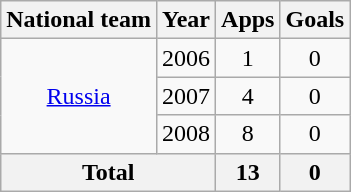<table class="wikitable" style="text-align:center">
<tr>
<th>National team</th>
<th>Year</th>
<th>Apps</th>
<th>Goals</th>
</tr>
<tr>
<td rowspan="3"><a href='#'>Russia</a></td>
<td>2006</td>
<td>1</td>
<td>0</td>
</tr>
<tr>
<td>2007</td>
<td>4</td>
<td>0</td>
</tr>
<tr>
<td>2008</td>
<td>8</td>
<td>0</td>
</tr>
<tr>
<th colspan="2">Total</th>
<th>13</th>
<th>0</th>
</tr>
</table>
